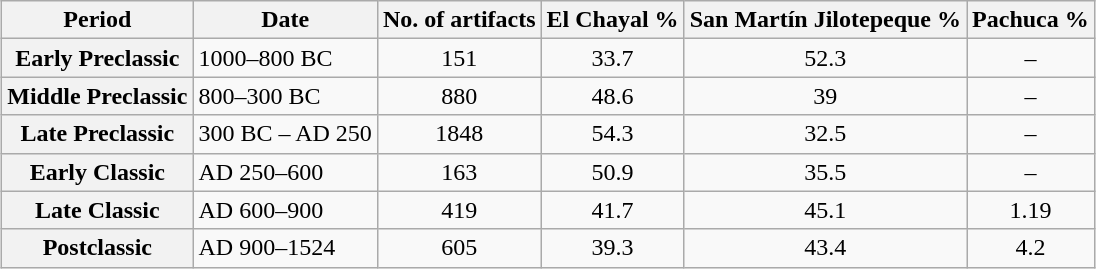<table class="wikitable" style="margin: 1em auto 1em auto">
<tr>
<th><strong>Period</strong></th>
<th><strong>Date</strong></th>
<th><strong>No. of artifacts</strong></th>
<th><strong>El Chayal %</strong></th>
<th><strong>San Martín Jilotepeque %</strong></th>
<th><strong>Pachuca %</strong></th>
</tr>
<tr>
<th>Early Preclassic</th>
<td>1000–800 BC</td>
<td align="center">151</td>
<td align="center">33.7</td>
<td align="center">52.3</td>
<td align="center">–</td>
</tr>
<tr>
<th>Middle Preclassic</th>
<td>800–300 BC</td>
<td align="center">880</td>
<td align="center">48.6</td>
<td align="center">39</td>
<td align="center">–</td>
</tr>
<tr>
<th>Late Preclassic</th>
<td>300 BC – AD 250</td>
<td align="center">1848</td>
<td align="center">54.3</td>
<td align="center">32.5</td>
<td align="center">–</td>
</tr>
<tr>
<th>Early Classic</th>
<td>AD 250–600</td>
<td align="center">163</td>
<td align="center">50.9</td>
<td align="center">35.5</td>
<td align="center">–</td>
</tr>
<tr>
<th>Late Classic</th>
<td>AD 600–900</td>
<td align="center">419</td>
<td align="center">41.7</td>
<td align="center">45.1</td>
<td align="center">1.19</td>
</tr>
<tr>
<th>Postclassic</th>
<td>AD 900–1524</td>
<td align="center">605</td>
<td align="center">39.3</td>
<td align="center">43.4</td>
<td align="center">4.2</td>
</tr>
</table>
